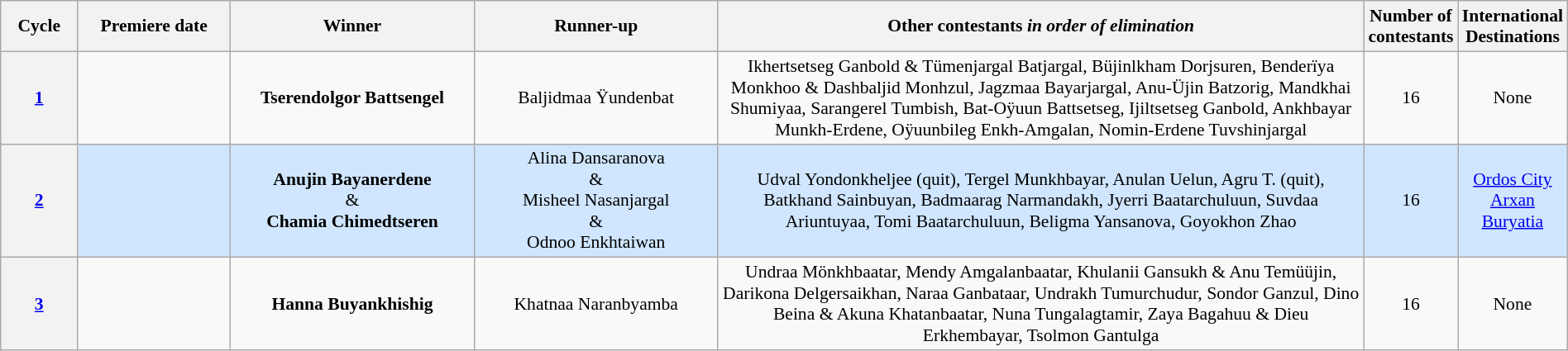<table class="wikitable" style="font-size:90%; width:100%; text-align: center;">
<tr>
<th style="width:5%;">Cycle</th>
<th style="width:10%;">Premiere date</th>
<th width=16%>Winner</th>
<th width=16%>Runner-up</th>
<th style="width:43%;">Other contestants <em>in order of elimination</em></th>
<th style="width:3%;">Number of contestants</th>
<th style="width:8%;">International Destinations</th>
</tr>
<tr>
<th><a href='#'>1</a></th>
<td></td>
<td><strong>Tserendolgor Battsengel</strong></td>
<td>Baljidmaa Ÿundenbat</td>
<td>Ikhertsetseg Ganbold & Tümenjargal Batjargal, Büjinlkham Dorjsuren, Benderïya Monkhoo & Dashbaljid Monhzul, Jagzmaa Bayarjargal, Anu-Üjin Batzorig, Mandkhai Shumiyaa, Sarangerel Tumbish, Bat-Oÿuun Battsetseg, Ijiltsetseg Ganbold, Ankhbayar Munkh-Erdene, Oÿuunbileg Enkh-Amgalan, Nomin-Erdene Tuvshinjargal</td>
<td>16</td>
<td>None</td>
</tr>
<tr style="background: #D0E6FF">
<th><a href='#'>2</a></th>
<td></td>
<td><strong>Anujin Bayanerdene</strong><br> &<br> <strong>Chamia Chimedtseren</strong></td>
<td>Alina Dansaranova<br>&<br> Misheel Nasanjargal<br> &<br> Odnoo Enkhtaiwan</td>
<td>Udval Yondonkheljee (quit), Tergel Munkhbayar, Anulan Uelun, Agru T. (quit), Batkhand Sainbuyan, Badmaarag Narmandakh, Jyerri Baatarchuluun, Suvdaa Ariuntuyaa, Tomi Baatarchuluun, Beligma Yansanova, Goyokhon Zhao</td>
<td>16</td>
<td><a href='#'>Ordos City</a><br><a href='#'>Arxan</a><br><a href='#'>Buryatia</a></td>
</tr>
<tr>
<th><a href='#'>3</a></th>
<td></td>
<td><strong>Hanna Buyankhishig</strong></td>
<td>Khatnaa Naranbyamba</td>
<td>Undraa Mönkhbaatar, Mendy Amgalanbaatar, Khulanii Gansukh & Anu Temüüjin, Darikona Delgersaikhan, Naraa Ganbataar, Undrakh Tumurchudur, Sondor Ganzul, Dino Beina & Akuna Khatanbaatar, Nuna Tungalagtamir, Zaya Bagahuu & Dieu Erkhembayar, Tsolmon Gantulga</td>
<td>16</td>
<td>None</td>
</tr>
</table>
